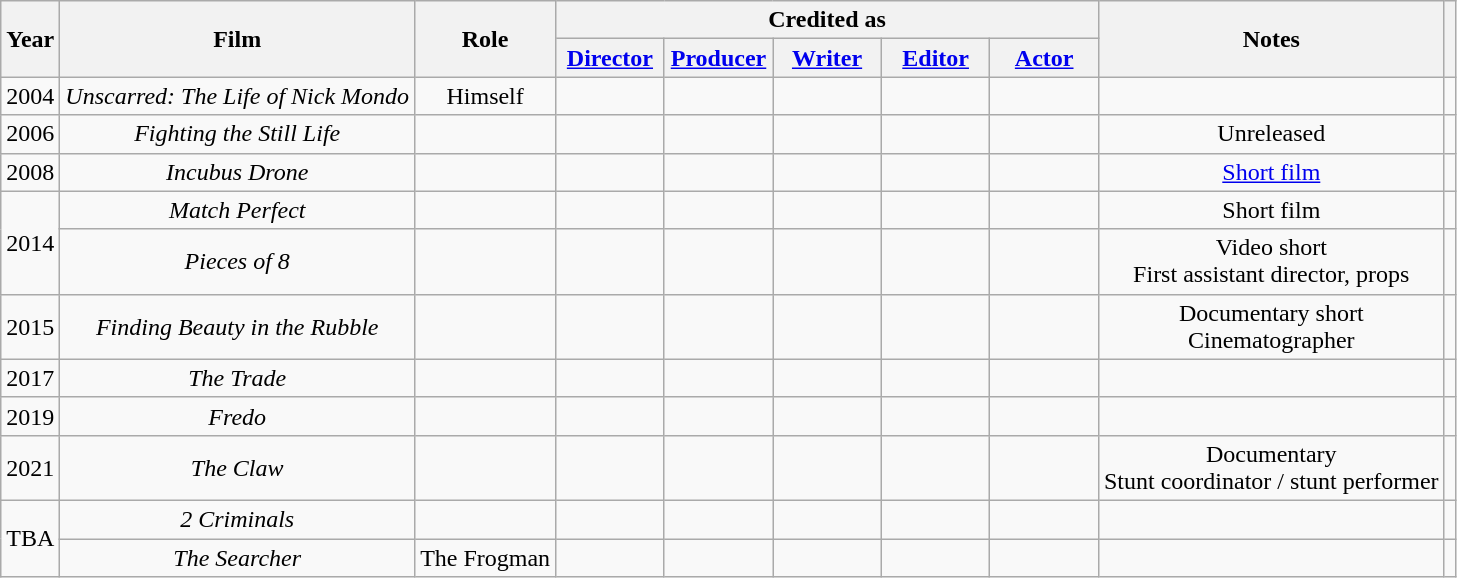<table class="wikitable sortable plainrowheaders" style="text-align:center">
<tr>
<th rowspan="2">Year</th>
<th rowspan="2">Film</th>
<th rowspan="2">Role</th>
<th colspan="5">Credited as</th>
<th rowspan="2" class="unsortable">Notes</th>
<th rowspan="2" class="unsortable"></th>
</tr>
<tr>
<th width="65"><a href='#'>Director</a></th>
<th width="65"><a href='#'>Producer</a></th>
<th width="65"><a href='#'>Writer</a></th>
<th width="65"><a href='#'>Editor</a></th>
<th width="65"><a href='#'>Actor</a></th>
</tr>
<tr>
<td>2004</td>
<td><em>Unscarred: The Life of Nick Mondo</em></td>
<td>Himself</td>
<td></td>
<td></td>
<td></td>
<td></td>
<td></td>
<td></td>
<td></td>
</tr>
<tr>
<td>2006</td>
<td><em>Fighting the Still Life</em></td>
<td></td>
<td></td>
<td></td>
<td></td>
<td></td>
<td></td>
<td>Unreleased</td>
<td></td>
</tr>
<tr>
<td>2008</td>
<td><em>Incubus Drone</em></td>
<td></td>
<td></td>
<td></td>
<td></td>
<td></td>
<td></td>
<td><a href='#'>Short film</a></td>
<td></td>
</tr>
<tr>
<td rowspan="2">2014</td>
<td><em>Match Perfect</em></td>
<td></td>
<td></td>
<td></td>
<td></td>
<td></td>
<td></td>
<td>Short film</td>
<td></td>
</tr>
<tr>
<td><em>Pieces of 8</em></td>
<td></td>
<td></td>
<td></td>
<td></td>
<td></td>
<td></td>
<td>Video short<br>First assistant director, props</td>
<td></td>
</tr>
<tr>
<td>2015</td>
<td><em>Finding Beauty in the Rubble</em></td>
<td></td>
<td></td>
<td></td>
<td></td>
<td></td>
<td></td>
<td>Documentary short<br>Cinematographer</td>
<td></td>
</tr>
<tr>
<td>2017</td>
<td><em>The Trade</em></td>
<td></td>
<td></td>
<td></td>
<td></td>
<td></td>
<td></td>
<td></td>
<td></td>
</tr>
<tr>
<td>2019</td>
<td><em>Fredo</em></td>
<td></td>
<td></td>
<td></td>
<td></td>
<td></td>
<td></td>
<td></td>
<td></td>
</tr>
<tr>
<td>2021</td>
<td><em>The Claw</em></td>
<td></td>
<td></td>
<td></td>
<td></td>
<td></td>
<td></td>
<td>Documentary<br> Stunt coordinator / stunt performer</td>
<td></td>
</tr>
<tr>
<td rowspan="2">TBA</td>
<td><em>2 Criminals</em></td>
<td></td>
<td></td>
<td></td>
<td></td>
<td></td>
<td></td>
<td></td>
<td></td>
</tr>
<tr>
<td><em>The Searcher</em></td>
<td>The Frogman</td>
<td></td>
<td></td>
<td></td>
<td></td>
<td></td>
<td></td>
<td></td>
</tr>
</table>
